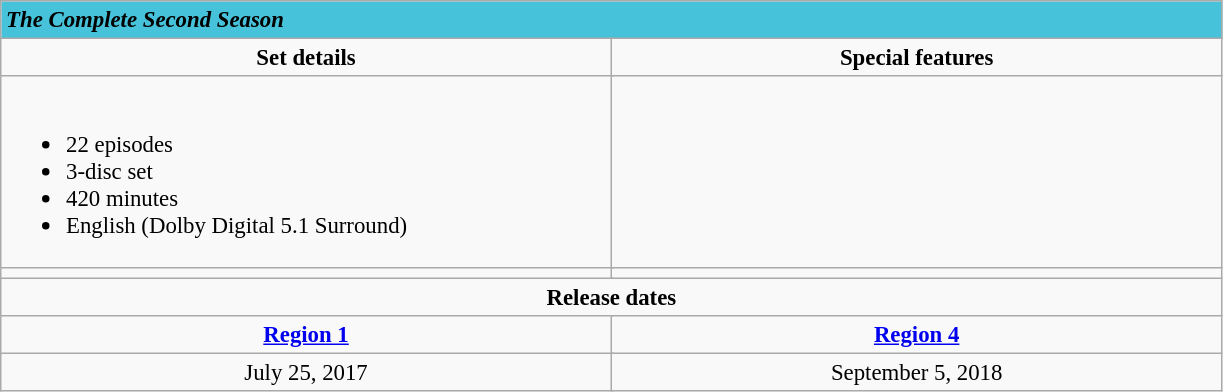<table class="wikitable" style="font-size: 95%;">
<tr style="background:#46C3DA;">
<td colspan="6"><span> <strong><em>The Complete Second Season</em></strong></span></td>
</tr>
<tr style="vertical-align:top; text-align:center;">
<td style="width:400px;" colspan="3"><strong>Set details</strong></td>
<td style="width:400px; " colspan="3"><strong>Special features</strong></td>
</tr>
<tr valign="top">
<td colspan="3" style="text-align:left; width:400px;"><br><ul><li>22 episodes</li><li>3-disc set</li><li>420 minutes</li><li>English (Dolby Digital 5.1 Surround)</li></ul></td>
<td colspan="3" style="text-align:left; width:400px;"></td>
</tr>
<tr valign="top">
<td colspan="3" style="text-align:left; width:400px;"></td>
<td colspan="3" style="text-align:left; width:400px;"></td>
</tr>
<tr>
<td colspan="6" style="text-align:center;"><strong>Release dates</strong></td>
</tr>
<tr>
<td colspan="3" style="text-align:center;"><strong><a href='#'>Region 1</a></strong></td>
<td colspan="3" style="text-align:center;"><strong><a href='#'>Region 4</a></strong></td>
</tr>
<tr style="text-align:center;">
<td colspan="3">July 25, 2017</td>
<td colspan="3">September 5, 2018</td>
</tr>
</table>
